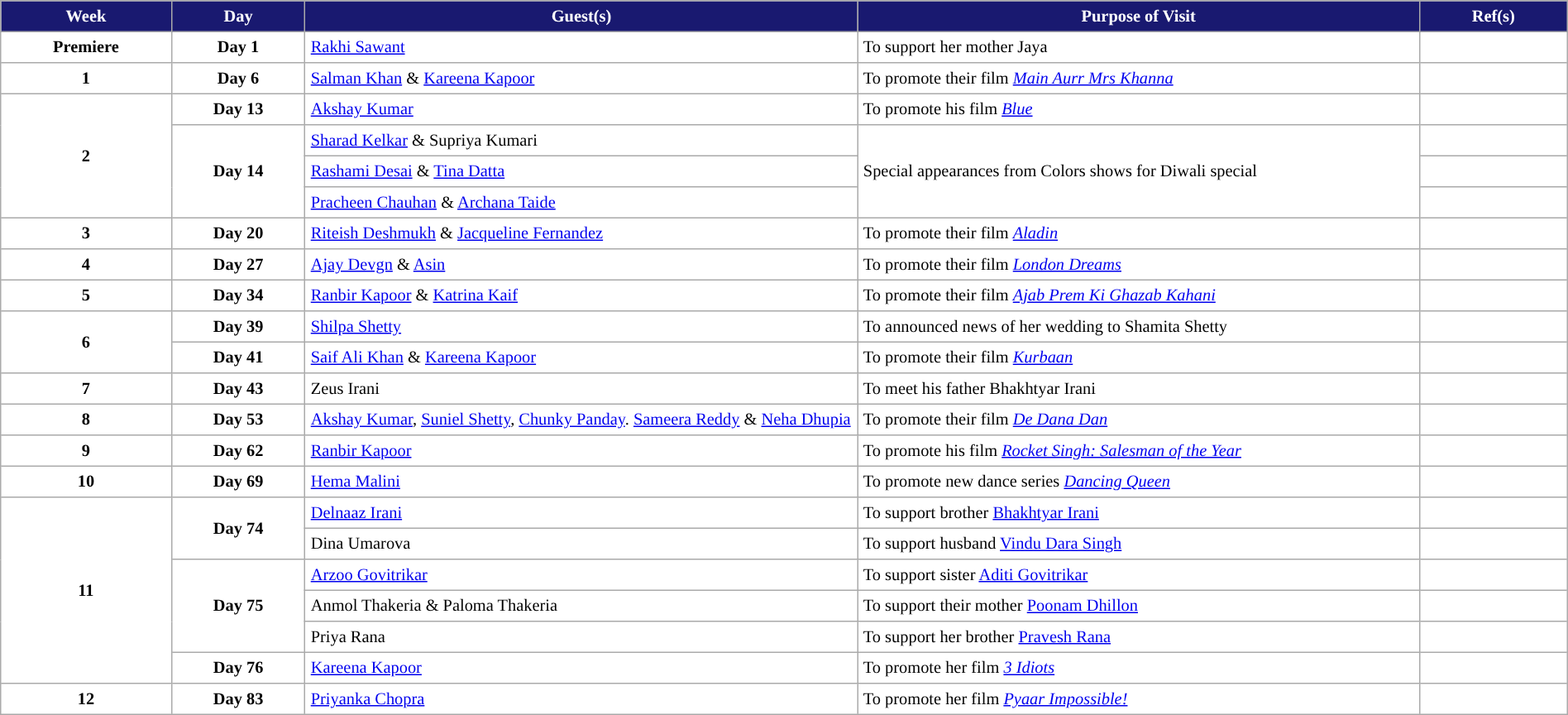<table border="2" cellpadding="4" cellspacing="0" style="margin: 1em 1em 1em 0;font-size:85%; background: white; border: 1px #aaa solid; border-collapse: collapse;  width:100%;">
<tr>
<th style="background:#191970; color:#fff; width:1%;">Week</th>
<th style="background:#191970; color:#fff; width:1%;">Day</th>
<th style="background:#191970; color:#fff; width:5%;">Guest(s)</th>
<th style="background:#191970; color:#fff; width:5%;">Purpose of Visit</th>
<th style="background:#191970; color:#fff; width:1%;">Ref(s)</th>
</tr>
<tr>
<th>Premiere</th>
<th>Day 1</th>
<td><a href='#'>Rakhi Sawant</a></td>
<td>To support her mother Jaya</td>
<td style=" text-align:center;"></td>
</tr>
<tr>
<th>1</th>
<th>Day 6</th>
<td><a href='#'>Salman Khan</a> & <a href='#'>Kareena Kapoor</a></td>
<td>To promote their film <em><a href='#'>Main Aurr Mrs Khanna</a></em></td>
<td style=" text-align:center;"></td>
</tr>
<tr>
<th rowspan="4">2</th>
<th>Day 13</th>
<td><a href='#'>Akshay Kumar</a></td>
<td>To promote his film <em><a href='#'>Blue</a></em></td>
<td style=" text-align:center;"></td>
</tr>
<tr>
<th rowspan="3">Day 14</th>
<td><a href='#'>Sharad Kelkar</a> & Supriya Kumari</td>
<td rowspan="3">Special appearances from Colors shows for Diwali special</td>
<td style=" text-align:center;"></td>
</tr>
<tr>
<td><a href='#'>Rashami Desai</a> & <a href='#'>Tina Datta</a></td>
<td style=" text-align:center;"></td>
</tr>
<tr>
<td><a href='#'>Pracheen Chauhan</a> & <a href='#'>Archana Taide</a></td>
<td style=" text-align:center;"></td>
</tr>
<tr>
<th>3</th>
<th>Day 20</th>
<td><a href='#'>Riteish Deshmukh</a> & <a href='#'>Jacqueline Fernandez</a></td>
<td>To promote their film <em><a href='#'>Aladin</a></em></td>
<td style=" text-align:center;"></td>
</tr>
<tr>
<th>4</th>
<th>Day 27</th>
<td><a href='#'>Ajay Devgn</a> & <a href='#'>Asin</a></td>
<td>To promote their film <em><a href='#'>London Dreams</a></em></td>
<td style=" text-align:center;"></td>
</tr>
<tr>
<th>5</th>
<th>Day 34</th>
<td><a href='#'>Ranbir Kapoor</a> & <a href='#'>Katrina Kaif</a></td>
<td>To promote their film <em><a href='#'>Ajab Prem Ki Ghazab Kahani</a></em></td>
<td style=" text-align:center;"></td>
</tr>
<tr>
<th rowspan="2">6</th>
<th>Day 39</th>
<td><a href='#'>Shilpa Shetty</a></td>
<td>To announced news of her wedding to Shamita Shetty</td>
<td style=" text-align:center;"></td>
</tr>
<tr>
<th>Day 41</th>
<td><a href='#'>Saif Ali Khan</a> & <a href='#'>Kareena Kapoor</a></td>
<td>To promote their film <em><a href='#'>Kurbaan</a></em></td>
<td style=" text-align:center;"></td>
</tr>
<tr>
<th>7</th>
<th>Day 43</th>
<td>Zeus Irani</td>
<td>To meet his father Bhakhtyar Irani</td>
<td style=" text-align:center;"></td>
</tr>
<tr>
<th>8</th>
<th>Day 53</th>
<td><a href='#'>Akshay Kumar</a>, <a href='#'>Suniel Shetty</a>, <a href='#'>Chunky Panday</a>. <a href='#'>Sameera Reddy</a> & <a href='#'>Neha Dhupia</a></td>
<td>To promote their film <em><a href='#'>De Dana Dan</a></em></td>
<td style=" text-align:center;"></td>
</tr>
<tr>
<th>9</th>
<th>Day 62</th>
<td><a href='#'>Ranbir Kapoor</a></td>
<td>To promote his film <em><a href='#'>Rocket Singh: Salesman of the Year</a></em></td>
<td style=" text-align:center;"></td>
</tr>
<tr>
<th>10</th>
<th>Day 69</th>
<td><a href='#'>Hema Malini</a></td>
<td>To promote new dance series <em><a href='#'>Dancing Queen</a></em></td>
<td style=" text-align:center;"></td>
</tr>
<tr>
<th rowspan="6">11</th>
<th rowspan="2">Day 74</th>
<td><a href='#'>Delnaaz Irani</a></td>
<td>To support brother <a href='#'>Bhakhtyar Irani</a></td>
<td style=" text-align:center;"></td>
</tr>
<tr>
<td>Dina Umarova</td>
<td>To support husband <a href='#'>Vindu Dara Singh</a></td>
<td style=" text-align:center;"></td>
</tr>
<tr>
<th rowspan="3">Day 75</th>
<td><a href='#'>Arzoo Govitrikar</a></td>
<td>To support sister <a href='#'>Aditi Govitrikar</a></td>
<td style=" text-align:center;"></td>
</tr>
<tr>
<td>Anmol Thakeria & Paloma Thakeria</td>
<td>To support their mother <a href='#'>Poonam Dhillon</a></td>
<td style=" text-align:center;"></td>
</tr>
<tr>
<td>Priya Rana</td>
<td>To support her brother <a href='#'>Pravesh Rana</a></td>
<td style=" text-align:center;"></td>
</tr>
<tr>
<th>Day 76</th>
<td><a href='#'>Kareena Kapoor</a></td>
<td>To promote her film <em><a href='#'>3 Idiots</a></em></td>
<td style=" text-align:center;"></td>
</tr>
<tr>
<th>12</th>
<th>Day 83</th>
<td><a href='#'>Priyanka Chopra</a></td>
<td>To promote her film <em><a href='#'>Pyaar Impossible!</a></em></td>
<td style=" text-align:center;"></td>
</tr>
</table>
